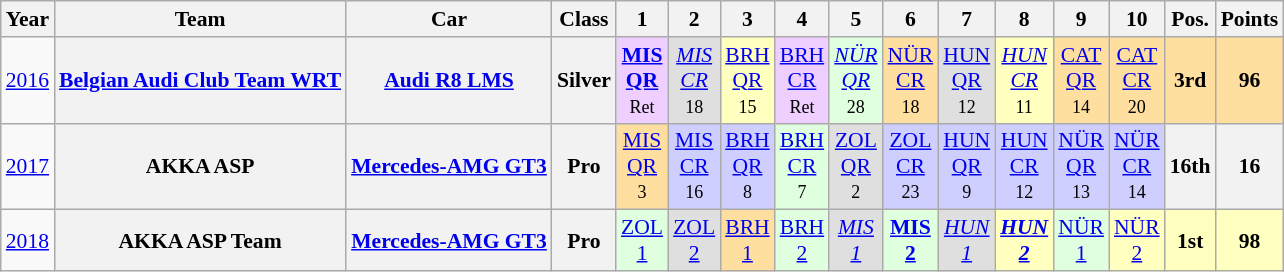<table class="wikitable" border="1" style="text-align:center; font-size:90%;">
<tr>
<th>Year</th>
<th>Team</th>
<th>Car</th>
<th>Class</th>
<th>1</th>
<th>2</th>
<th>3</th>
<th>4</th>
<th>5</th>
<th>6</th>
<th>7</th>
<th>8</th>
<th>9</th>
<th>10</th>
<th>Pos.</th>
<th>Points</th>
</tr>
<tr>
<td><a href='#'>2016</a></td>
<th><a href='#'>Belgian Audi Club Team WRT</a></th>
<th><a href='#'>Audi R8 LMS</a></th>
<th>Silver</th>
<td style="background:#EFCFFF;"><strong><a href='#'>MIS<br>QR</a></strong><br><small>Ret</small></td>
<td style="background:#DFDFDF;"><em><a href='#'>MIS<br>CR</a></em><br><small>18</small></td>
<td style="background:#FFFFBF;"><a href='#'>BRH<br>QR</a><br><small>15</small></td>
<td style="background:#EFCFFF;"><a href='#'>BRH<br>CR</a><br><small>Ret</small></td>
<td style="background:#DFFFDF;"><em><a href='#'>NÜR<br>QR</a></em><br><small>28</small></td>
<td style="background:#FFDF9F;"><a href='#'>NÜR<br>CR</a><br><small>18</small></td>
<td style="background:#DFDFDF;"><a href='#'>HUN<br>QR</a><br><small>12</small></td>
<td style="background:#FFFFBF;"><em><a href='#'>HUN<br>CR</a></em><br><small>11</small></td>
<td style="background:#FFDF9F;"><a href='#'>CAT<br>QR</a><br><small>14</small></td>
<td style="background:#FFDF9F;"><a href='#'>CAT<br>CR</a><br><small>20</small></td>
<th style="background:#FFDF9F;">3rd</th>
<th style="background:#FFDF9F;">96</th>
</tr>
<tr>
<td><a href='#'>2017</a></td>
<th>AKKA ASP</th>
<th><a href='#'>Mercedes-AMG GT3</a></th>
<th>Pro</th>
<td style="background:#FFDF9F;"><a href='#'>MIS<br>QR</a><br><small>3</small></td>
<td style="background:#CFCFFF;"><a href='#'>MIS<br>CR</a><br><small>16</small></td>
<td style="background:#CFCFFF;"><a href='#'>BRH<br>QR</a><br><small>8</small></td>
<td style="background:#DFFFDF;"><a href='#'>BRH<br>CR</a><br><small>7</small></td>
<td style="background:#DFDFDF;"><a href='#'>ZOL<br>QR</a><br><small>2</small></td>
<td style="background:#CFCFFF;"><a href='#'>ZOL<br>CR</a><br><small>23</small></td>
<td style="background:#CFCFFF;"><a href='#'>HUN<br>QR</a><br><small>9</small></td>
<td style="background:#CFCFFF;"><a href='#'>HUN<br>CR</a><br><small>12</small></td>
<td style="background:#CFCFFF;"><a href='#'>NÜR<br>QR</a><br><small>13</small></td>
<td style="background:#CFCFFF;"><a href='#'>NÜR<br>CR</a><br><small>14</small></td>
<th>16th</th>
<th>16</th>
</tr>
<tr>
<td><a href='#'>2018</a></td>
<th>AKKA ASP Team</th>
<th><a href='#'>Mercedes-AMG GT3</a></th>
<th>Pro</th>
<td style="background:#DFFFDF;"><a href='#'>ZOL<br>1</a><br></td>
<td style="background:#DFDFDF;"><a href='#'>ZOL<br>2</a><br></td>
<td style="background:#FFDF9F;"><a href='#'>BRH<br>1</a><br></td>
<td style="background:#DFFFDF;"><a href='#'>BRH<br>2</a><br></td>
<td style="background:#DFDFDF;"><em><a href='#'>MIS<br>1</a></em><br></td>
<td style="background:#DFFFDF;"><strong><a href='#'>MIS<br>2</a></strong><br></td>
<td style="background:#DFDFDF;"><em><a href='#'>HUN<br>1</a></em><br></td>
<td style="background:#FFFFBF;"><strong><em><a href='#'>HUN<br>2</a></em></strong><br></td>
<td style="background:#DFFFDF;"><a href='#'>NÜR<br>1</a><br></td>
<td style="background:#FFFFBF;"><a href='#'>NÜR<br>2</a><br></td>
<th style="background:#FFFFBF;">1st</th>
<th style="background:#FFFFBF;">98</th>
</tr>
</table>
